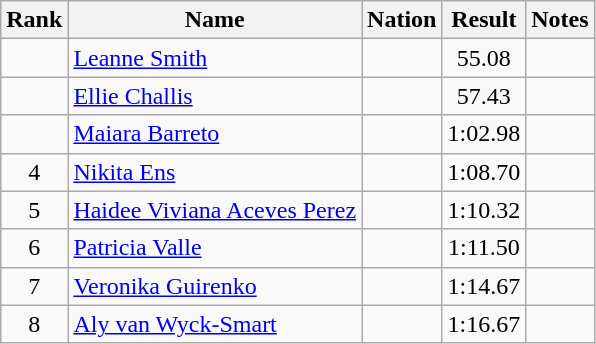<table class="wikitable sortable" style="text-align:center">
<tr>
<th>Rank</th>
<th>Name</th>
<th>Nation</th>
<th>Result</th>
<th>Notes</th>
</tr>
<tr>
<td></td>
<td align=left><a href='#'>Leanne Smith</a></td>
<td align=left></td>
<td>55.08</td>
<td></td>
</tr>
<tr>
<td></td>
<td align=left><a href='#'>Ellie Challis</a></td>
<td align=left></td>
<td>57.43</td>
<td></td>
</tr>
<tr>
<td></td>
<td align=left><a href='#'>Maiara Barreto</a></td>
<td align=left></td>
<td>1:02.98</td>
<td></td>
</tr>
<tr>
<td>4</td>
<td align=left><a href='#'>Nikita Ens</a></td>
<td align=left></td>
<td>1:08.70</td>
<td></td>
</tr>
<tr>
<td>5</td>
<td align=left><a href='#'>Haidee Viviana Aceves Perez</a></td>
<td align=left></td>
<td>1:10.32</td>
<td></td>
</tr>
<tr>
<td>6</td>
<td align=left><a href='#'>Patricia Valle</a></td>
<td align=left></td>
<td>1:11.50</td>
<td></td>
</tr>
<tr>
<td>7</td>
<td align=left><a href='#'>Veronika Guirenko</a></td>
<td align=left></td>
<td>1:14.67</td>
<td></td>
</tr>
<tr>
<td>8</td>
<td align=left><a href='#'>Aly van Wyck-Smart</a></td>
<td align=left></td>
<td>1:16.67</td>
<td></td>
</tr>
</table>
